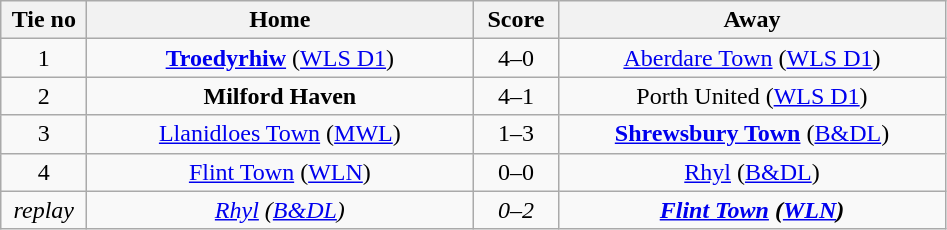<table class="wikitable" style="text-align:center">
<tr>
<th width=50>Tie no</th>
<th width=250>Home</th>
<th width=50>Score</th>
<th width=250>Away</th>
</tr>
<tr>
<td>1</td>
<td><strong><a href='#'>Troedyrhiw</a></strong> (<a href='#'>WLS D1</a>)</td>
<td>4–0</td>
<td><a href='#'>Aberdare Town</a> (<a href='#'>WLS D1</a>)</td>
</tr>
<tr>
<td>2</td>
<td><strong>Milford Haven</strong></td>
<td>4–1</td>
<td>Porth United (<a href='#'>WLS D1</a>)</td>
</tr>
<tr>
<td>3</td>
<td><a href='#'>Llanidloes Town</a> (<a href='#'>MWL</a>)</td>
<td>1–3</td>
<td><strong><a href='#'>Shrewsbury Town</a></strong> (<a href='#'>B&DL</a>)</td>
</tr>
<tr>
<td>4</td>
<td><a href='#'>Flint Town</a> (<a href='#'>WLN</a>)</td>
<td>0–0</td>
<td><a href='#'>Rhyl</a> (<a href='#'>B&DL</a>)</td>
</tr>
<tr>
<td><em>replay</em></td>
<td><em><a href='#'>Rhyl</a> (<a href='#'>B&DL</a>)</em></td>
<td><em>0–2</em></td>
<td><strong><em><a href='#'>Flint Town</a><strong> (<a href='#'>WLN</a>)<em></td>
</tr>
</table>
